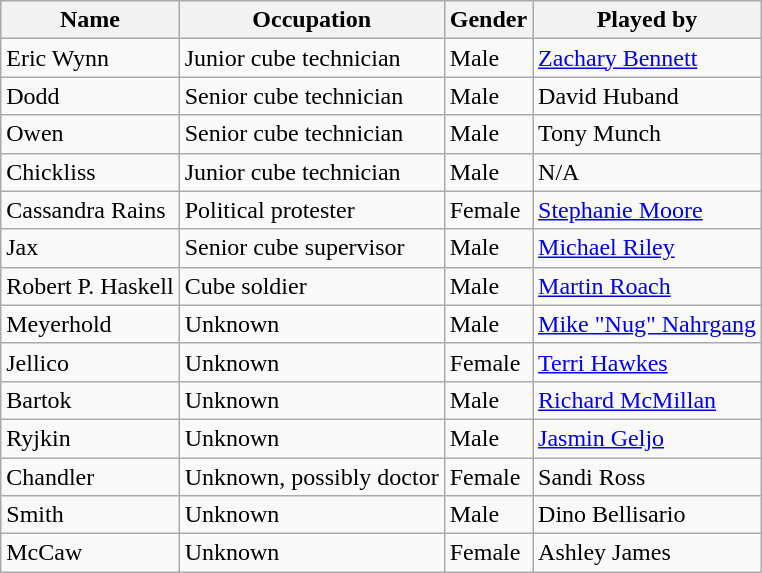<table class="wikitable">
<tr>
<th>Name</th>
<th>Occupation</th>
<th>Gender</th>
<th>Played by</th>
</tr>
<tr>
<td>Eric Wynn</td>
<td>Junior cube technician</td>
<td>Male</td>
<td><a href='#'>Zachary Bennett</a></td>
</tr>
<tr>
<td>Dodd</td>
<td>Senior cube technician</td>
<td>Male</td>
<td>David Huband</td>
</tr>
<tr>
<td>Owen</td>
<td>Senior cube technician</td>
<td>Male</td>
<td>Tony Munch</td>
</tr>
<tr>
<td>Chickliss</td>
<td>Junior cube technician</td>
<td>Male</td>
<td>N/A</td>
</tr>
<tr>
<td>Cassandra Rains</td>
<td>Political protester</td>
<td>Female</td>
<td><a href='#'>Stephanie Moore</a></td>
</tr>
<tr>
<td>Jax</td>
<td>Senior cube supervisor</td>
<td>Male</td>
<td><a href='#'>Michael Riley</a></td>
</tr>
<tr>
<td>Robert P. Haskell</td>
<td>Cube soldier</td>
<td>Male</td>
<td><a href='#'>Martin Roach</a></td>
</tr>
<tr>
<td>Meyerhold</td>
<td>Unknown</td>
<td>Male</td>
<td><a href='#'>Mike "Nug" Nahrgang</a></td>
</tr>
<tr>
<td>Jellico</td>
<td>Unknown</td>
<td>Female</td>
<td><a href='#'>Terri Hawkes</a></td>
</tr>
<tr>
<td>Bartok</td>
<td>Unknown</td>
<td>Male</td>
<td><a href='#'>Richard McMillan</a></td>
</tr>
<tr>
<td>Ryjkin</td>
<td>Unknown</td>
<td>Male</td>
<td><a href='#'>Jasmin Geljo</a></td>
</tr>
<tr>
<td>Chandler</td>
<td>Unknown, possibly doctor</td>
<td>Female</td>
<td>Sandi Ross</td>
</tr>
<tr>
<td>Smith</td>
<td>Unknown</td>
<td>Male</td>
<td>Dino Bellisario</td>
</tr>
<tr>
<td>McCaw</td>
<td>Unknown</td>
<td>Female</td>
<td>Ashley James</td>
</tr>
</table>
